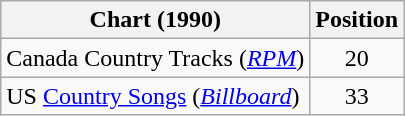<table class="wikitable sortable">
<tr>
<th scope="col">Chart (1990)</th>
<th scope="col">Position</th>
</tr>
<tr>
<td>Canada Country Tracks (<em><a href='#'>RPM</a></em>)</td>
<td align="center">20</td>
</tr>
<tr>
<td>US <a href='#'>Country Songs</a> (<em><a href='#'>Billboard</a></em>)</td>
<td align="center">33</td>
</tr>
</table>
